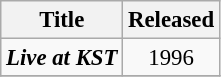<table class="wikitable" style="text-align: center; font-size:95%;">
<tr>
<th>Title</th>
<th>Released</th>
</tr>
<tr>
<td><strong><em>Live at KST</em></strong></td>
<td>1996</td>
</tr>
<tr>
</tr>
</table>
